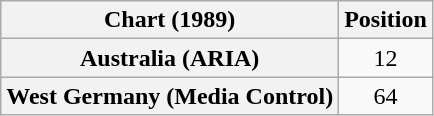<table class="wikitable plainrowheaders">
<tr>
<th scope="col">Chart (1989)</th>
<th scope="col">Position</th>
</tr>
<tr>
<th scope="row">Australia (ARIA)</th>
<td align="center">12</td>
</tr>
<tr>
<th scope="row">West Germany (Media Control)</th>
<td align="center">64</td>
</tr>
</table>
